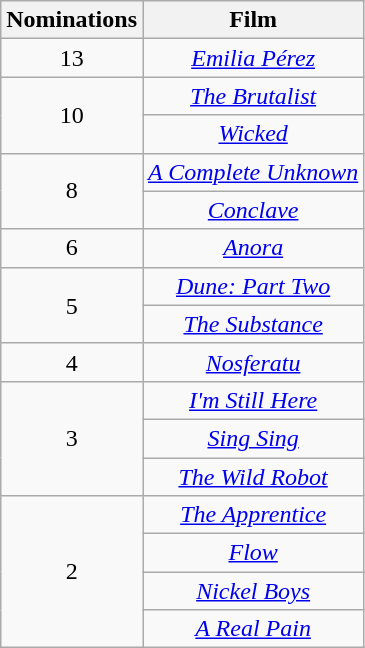<table class="wikitable plainrowheaders" style="text-align: center; margin-right:1em;">
<tr>
<th scope="col" style="width:55px;">Nominations</th>
<th scope="col" style="text-align:center;">Film</th>
</tr>
<tr>
<td scope="row" style="text-align:center">13</td>
<td><em><a href='#'>Emilia Pérez</a></em></td>
</tr>
<tr>
<td scope="row" rowspan="2" style="text-align:center">10</td>
<td><em><a href='#'>The Brutalist</a></em></td>
</tr>
<tr>
<td><em><a href='#'>Wicked</a></em></td>
</tr>
<tr>
<td scope="row" rowspan="2" style="text-align:center">8</td>
<td><em><a href='#'>A Complete Unknown</a></em></td>
</tr>
<tr>
<td><em><a href='#'>Conclave</a></em></td>
</tr>
<tr>
<td scope="row" style="text-align:center">6</td>
<td><em><a href='#'>Anora</a></em></td>
</tr>
<tr>
<td scope="row" rowspan="2" style="text-align:center">5</td>
<td><em><a href='#'>Dune: Part Two</a></em></td>
</tr>
<tr>
<td><em><a href='#'>The Substance</a></em></td>
</tr>
<tr>
<td scope="row" style="text-align:center">4</td>
<td><em><a href='#'>Nosferatu</a></em></td>
</tr>
<tr>
<td scope="row" rowspan="3" style="text-align:center">3</td>
<td><em><a href='#'>I'm Still Here</a></em></td>
</tr>
<tr>
<td><em><a href='#'>Sing Sing</a></em></td>
</tr>
<tr>
<td><em><a href='#'>The Wild Robot</a></em></td>
</tr>
<tr>
<td scope="row" rowspan="4" style="text-align:center">2</td>
<td><em><a href='#'>The Apprentice</a></em></td>
</tr>
<tr>
<td><em><a href='#'>Flow</a></em></td>
</tr>
<tr>
<td><em><a href='#'>Nickel Boys</a></em></td>
</tr>
<tr>
<td><em><a href='#'>A Real Pain</a></em></td>
</tr>
</table>
